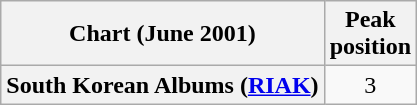<table class="wikitable plainrowheaders">
<tr>
<th>Chart (June 2001)</th>
<th>Peak<br>position</th>
</tr>
<tr>
<th scope="row">South Korean Albums (<a href='#'>RIAK</a>)</th>
<td style="text-align:center;">3</td>
</tr>
</table>
